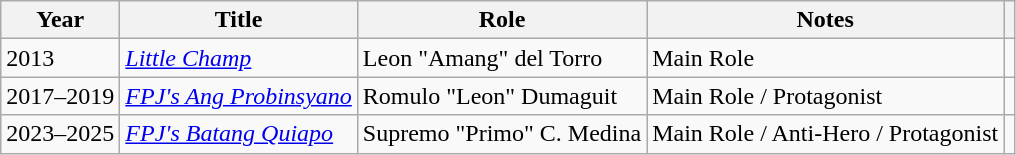<table class="wikitable sortable">
<tr>
<th>Year</th>
<th>Title</th>
<th>Role</th>
<th>Notes</th>
<th></th>
</tr>
<tr>
<td>2013</td>
<td><em><a href='#'>Little Champ</a></em></td>
<td>Leon "Amang" del Torro</td>
<td>Main Role</td>
<td></td>
</tr>
<tr>
<td>2017–2019</td>
<td><em><a href='#'>FPJ's Ang Probinsyano</a></em></td>
<td>Romulo "Leon" Dumaguit</td>
<td>Main Role / Protagonist</td>
<td></td>
</tr>
<tr>
<td>2023–2025</td>
<td><em><a href='#'>FPJ's Batang Quiapo</a></em></td>
<td>Supremo "Primo" C. Medina</td>
<td>Main Role / Anti-Hero / Protagonist</td>
<td></td>
</tr>
</table>
